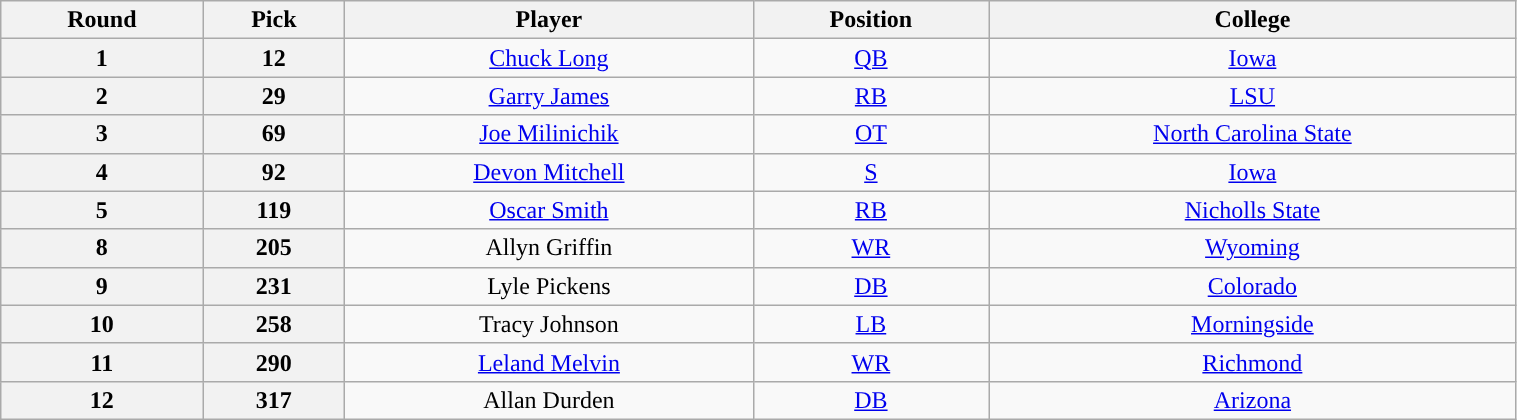<table class="wikitable" style="width:80%;text-align:center;">
<tr>
<th>Round</th>
<th>Pick</th>
<th>Player</th>
<th>Position</th>
<th>College</th>
</tr>
<tr style="text-align:center;" bgcolor="">
<th>1</th>
<th>12</th>
<td><a href='#'>Chuck Long</a></td>
<td><a href='#'>QB</a></td>
<td><a href='#'>Iowa</a></td>
</tr>
<tr style="text-align:center;" bgcolor="">
<th>2</th>
<th>29</th>
<td><a href='#'>Garry James</a></td>
<td><a href='#'>RB</a></td>
<td><a href='#'>LSU</a></td>
</tr>
<tr style="text-align:center;" bgcolor="">
<th>3</th>
<th>69</th>
<td><a href='#'>Joe Milinichik</a></td>
<td><a href='#'>OT</a></td>
<td><a href='#'>North Carolina State</a></td>
</tr>
<tr style="text-align:center;" bgcolor="">
<th>4</th>
<th>92</th>
<td><a href='#'>Devon Mitchell</a></td>
<td><a href='#'>S</a></td>
<td><a href='#'>Iowa</a></td>
</tr>
<tr style="text-align:center;" bgcolor="">
<th>5</th>
<th>119</th>
<td><a href='#'>Oscar Smith</a></td>
<td><a href='#'>RB</a></td>
<td><a href='#'>Nicholls State</a></td>
</tr>
<tr style="text-align:center;" bgcolor="">
<th>8</th>
<th>205</th>
<td>Allyn Griffin</td>
<td><a href='#'>WR</a></td>
<td><a href='#'>Wyoming</a></td>
</tr>
<tr style="text-align:center;" bgcolor="">
<th>9</th>
<th>231</th>
<td>Lyle Pickens</td>
<td><a href='#'>DB</a></td>
<td><a href='#'>Colorado</a></td>
</tr>
<tr style="text-align:center;" bgcolor="">
<th>10</th>
<th>258</th>
<td>Tracy Johnson</td>
<td><a href='#'>LB</a></td>
<td><a href='#'>Morningside</a></td>
</tr>
<tr style="text-align:center;" bgcolor="">
<th>11</th>
<th>290</th>
<td><a href='#'>Leland Melvin</a></td>
<td><a href='#'>WR</a></td>
<td><a href='#'>Richmond</a></td>
</tr>
<tr style="text-align:center;" bgcolor="">
<th>12</th>
<th>317</th>
<td>Allan Durden</td>
<td><a href='#'>DB</a></td>
<td><a href='#'>Arizona</a></td>
</tr>
</table>
